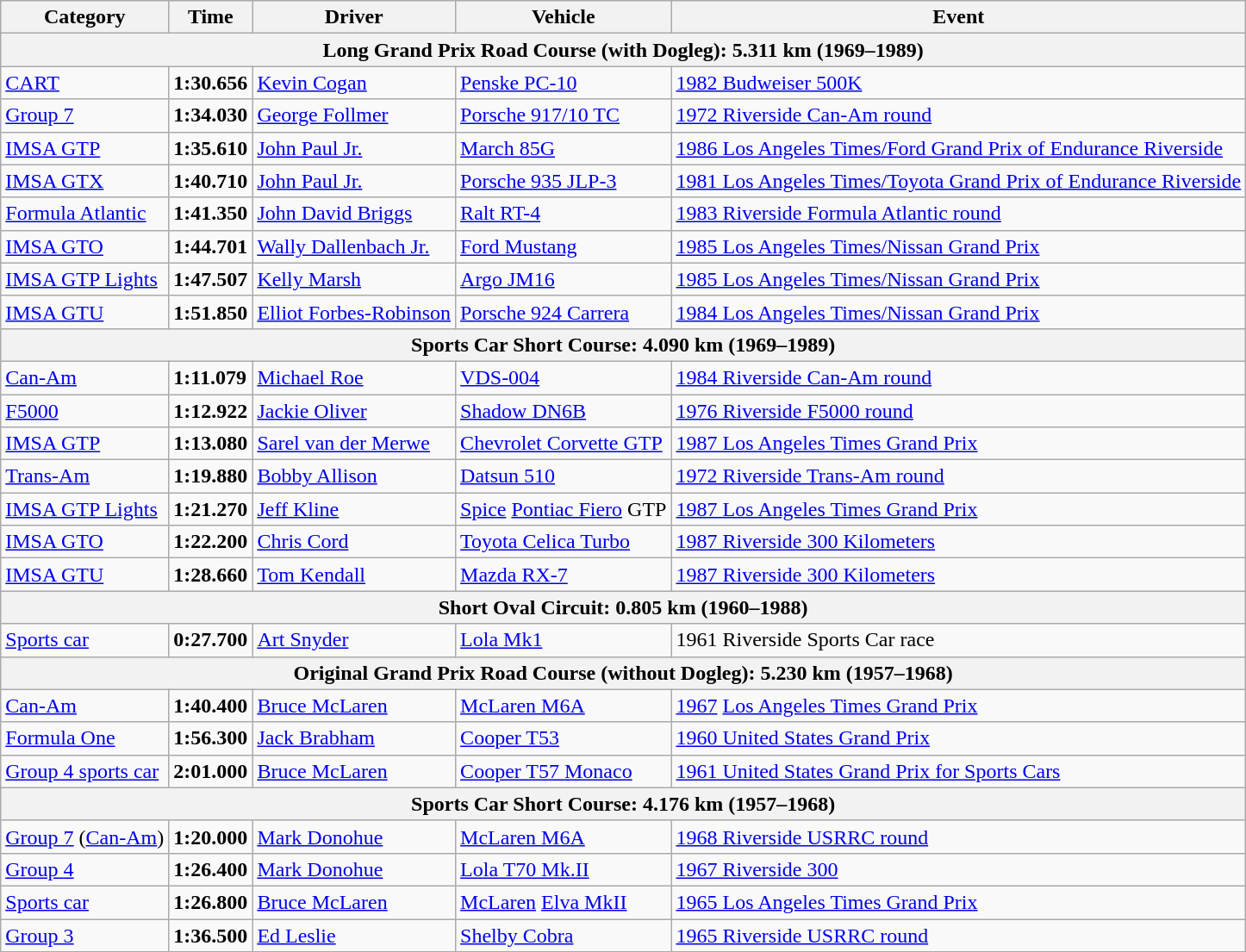<table class="wikitable">
<tr>
<th>Category</th>
<th>Time</th>
<th>Driver</th>
<th>Vehicle</th>
<th>Event</th>
</tr>
<tr>
<th colspan=5>Long Grand Prix Road Course (with Dogleg): 5.311 km (1969–1989)</th>
</tr>
<tr>
<td><a href='#'>CART</a></td>
<td><strong>1:30.656</strong></td>
<td><a href='#'>Kevin Cogan</a></td>
<td><a href='#'>Penske PC-10</a></td>
<td><a href='#'>1982 Budweiser 500K</a></td>
</tr>
<tr>
<td><a href='#'>Group 7</a></td>
<td><strong>1:34.030</strong></td>
<td><a href='#'>George Follmer</a></td>
<td><a href='#'>Porsche 917/10 TC</a></td>
<td><a href='#'>1972 Riverside Can-Am round</a></td>
</tr>
<tr>
<td><a href='#'>IMSA GTP</a></td>
<td><strong>1:35.610</strong></td>
<td><a href='#'>John Paul Jr.</a></td>
<td><a href='#'>March 85G</a></td>
<td><a href='#'>1986 Los Angeles Times/Ford Grand Prix of Endurance Riverside</a></td>
</tr>
<tr>
<td><a href='#'>IMSA GTX</a></td>
<td><strong>1:40.710</strong></td>
<td><a href='#'>John Paul Jr.</a></td>
<td><a href='#'>Porsche 935 JLP-3</a></td>
<td><a href='#'>1981 Los Angeles Times/Toyota Grand Prix of Endurance Riverside</a></td>
</tr>
<tr>
<td><a href='#'>Formula Atlantic</a></td>
<td><strong>1:41.350</strong></td>
<td><a href='#'>John David Briggs</a></td>
<td><a href='#'>Ralt RT-4</a></td>
<td><a href='#'>1983 Riverside Formula Atlantic round</a></td>
</tr>
<tr>
<td><a href='#'>IMSA GTO</a></td>
<td><strong>1:44.701</strong></td>
<td><a href='#'>Wally Dallenbach Jr.</a></td>
<td><a href='#'>Ford Mustang</a></td>
<td><a href='#'>1985 Los Angeles Times/Nissan Grand Prix</a></td>
</tr>
<tr>
<td><a href='#'>IMSA GTP Lights</a></td>
<td><strong>1:47.507</strong></td>
<td><a href='#'>Kelly Marsh</a></td>
<td><a href='#'>Argo JM16</a></td>
<td><a href='#'>1985 Los Angeles Times/Nissan Grand Prix</a></td>
</tr>
<tr>
<td><a href='#'>IMSA GTU</a></td>
<td><strong>1:51.850</strong></td>
<td><a href='#'>Elliot Forbes-Robinson</a></td>
<td><a href='#'>Porsche 924 Carrera</a></td>
<td><a href='#'>1984 Los Angeles Times/Nissan Grand Prix</a></td>
</tr>
<tr>
<th colspan=5>Sports Car Short Course: 4.090 km (1969–1989)</th>
</tr>
<tr>
<td><a href='#'>Can-Am</a></td>
<td><strong>1:11.079</strong></td>
<td><a href='#'>Michael Roe</a></td>
<td><a href='#'>VDS-004</a></td>
<td><a href='#'>1984 Riverside Can-Am round</a></td>
</tr>
<tr>
<td><a href='#'>F5000</a></td>
<td><strong>1:12.922</strong></td>
<td><a href='#'>Jackie Oliver</a></td>
<td><a href='#'>Shadow DN6B</a></td>
<td><a href='#'>1976 Riverside F5000 round</a></td>
</tr>
<tr>
<td><a href='#'>IMSA GTP</a></td>
<td><strong>1:13.080</strong></td>
<td><a href='#'>Sarel van der Merwe</a></td>
<td><a href='#'>Chevrolet Corvette GTP</a></td>
<td><a href='#'>1987 Los Angeles Times Grand Prix</a></td>
</tr>
<tr>
<td><a href='#'>Trans-Am</a></td>
<td><strong>1:19.880</strong></td>
<td><a href='#'>Bobby Allison</a></td>
<td><a href='#'>Datsun 510</a></td>
<td><a href='#'>1972 Riverside Trans-Am round</a></td>
</tr>
<tr>
<td><a href='#'>IMSA GTP Lights</a></td>
<td><strong>1:21.270</strong></td>
<td><a href='#'>Jeff Kline</a></td>
<td><a href='#'>Spice</a> <a href='#'>Pontiac Fiero</a> GTP</td>
<td><a href='#'>1987 Los Angeles Times Grand Prix</a></td>
</tr>
<tr>
<td><a href='#'>IMSA GTO</a></td>
<td><strong>1:22.200</strong></td>
<td><a href='#'>Chris Cord</a></td>
<td><a href='#'>Toyota Celica Turbo</a></td>
<td><a href='#'>1987 Riverside 300 Kilometers</a></td>
</tr>
<tr>
<td><a href='#'>IMSA GTU</a></td>
<td><strong>1:28.660</strong></td>
<td><a href='#'>Tom Kendall</a></td>
<td><a href='#'>Mazda RX-7</a></td>
<td><a href='#'>1987 Riverside 300 Kilometers</a></td>
</tr>
<tr>
<th colspan=5>Short Oval Circuit: 0.805 km (1960–1988)</th>
</tr>
<tr>
<td><a href='#'>Sports car</a></td>
<td><strong>0:27.700</strong></td>
<td><a href='#'>Art Snyder</a></td>
<td><a href='#'>Lola Mk1</a></td>
<td>1961 Riverside Sports Car race</td>
</tr>
<tr>
<th colspan=5>Original Grand Prix Road Course (without Dogleg): 5.230 km (1957–1968)</th>
</tr>
<tr>
<td><a href='#'>Can-Am</a></td>
<td><strong>1:40.400</strong></td>
<td><a href='#'>Bruce McLaren</a></td>
<td><a href='#'>McLaren M6A</a></td>
<td><a href='#'>1967</a> <a href='#'>Los Angeles Times Grand Prix</a></td>
</tr>
<tr>
<td><a href='#'>Formula One</a></td>
<td><strong>1:56.300</strong></td>
<td><a href='#'>Jack Brabham</a></td>
<td><a href='#'>Cooper T53</a></td>
<td><a href='#'>1960 United States Grand Prix</a></td>
</tr>
<tr>
<td><a href='#'>Group 4 sports car</a></td>
<td><strong>2:01.000</strong></td>
<td><a href='#'>Bruce McLaren</a></td>
<td><a href='#'>Cooper T57 Monaco</a></td>
<td><a href='#'>1961 United States Grand Prix for Sports Cars</a></td>
</tr>
<tr>
<th colspan=5>Sports Car Short Course: 4.176 km (1957–1968)</th>
</tr>
<tr>
<td><a href='#'>Group 7</a> (<a href='#'>Can-Am</a>)</td>
<td><strong>1:20.000</strong></td>
<td><a href='#'>Mark Donohue</a></td>
<td><a href='#'>McLaren M6A</a></td>
<td><a href='#'>1968 Riverside USRRC round</a></td>
</tr>
<tr>
<td><a href='#'>Group 4</a></td>
<td><strong>1:26.400</strong></td>
<td><a href='#'>Mark Donohue</a></td>
<td><a href='#'>Lola T70 Mk.II</a></td>
<td><a href='#'>1967 Riverside 300</a></td>
</tr>
<tr>
<td><a href='#'>Sports car</a></td>
<td><strong>1:26.800</strong></td>
<td><a href='#'>Bruce McLaren</a></td>
<td><a href='#'>McLaren</a> <a href='#'>Elva MkII</a></td>
<td><a href='#'>1965 Los Angeles Times Grand Prix</a></td>
</tr>
<tr>
<td><a href='#'>Group 3</a></td>
<td><strong>1:36.500</strong></td>
<td><a href='#'>Ed Leslie</a></td>
<td><a href='#'>Shelby Cobra</a></td>
<td><a href='#'>1965 Riverside USRRC round</a></td>
</tr>
<tr>
</tr>
</table>
